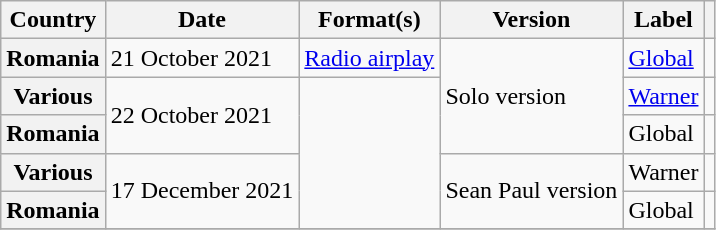<table class="wikitable plainrowheaders">
<tr>
<th scope="col">Country</th>
<th scope="col">Date</th>
<th scope="col">Format(s)</th>
<th scope="col">Version</th>
<th scope="col">Label</th>
<th scope="col"></th>
</tr>
<tr>
<th scope="row">Romania</th>
<td>21 October 2021</td>
<td><a href='#'>Radio airplay</a></td>
<td rowspan="3">Solo version</td>
<td><a href='#'>Global</a></td>
<td></td>
</tr>
<tr>
<th scope="row">Various</th>
<td rowspan="2">22 October 2021</td>
<td rowspan="4"></td>
<td><a href='#'>Warner</a></td>
<td></td>
</tr>
<tr>
<th scope="row">Romania</th>
<td>Global</td>
<td></td>
</tr>
<tr>
<th scope="row">Various</th>
<td rowspan="2">17 December 2021</td>
<td rowspan="2">Sean Paul version</td>
<td>Warner</td>
<td></td>
</tr>
<tr>
<th scope="row">Romania</th>
<td>Global</td>
<td></td>
</tr>
<tr>
</tr>
</table>
